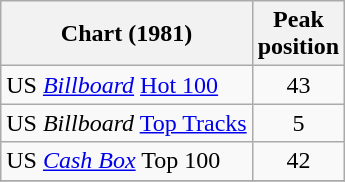<table class="wikitable sortable">
<tr>
<th>Chart (1981)</th>
<th>Peak<br>position</th>
</tr>
<tr>
<td>US <em><a href='#'>Billboard</a></em> <a href='#'>Hot 100</a></td>
<td style="text-align:center;">43</td>
</tr>
<tr>
<td>US <em>Billboard</em> <a href='#'>Top Tracks</a></td>
<td style="text-align:center;">5</td>
</tr>
<tr>
<td>US <em><a href='#'>Cash Box</a></em> Top 100</td>
<td style="text-align:center;">42</td>
</tr>
<tr>
</tr>
</table>
